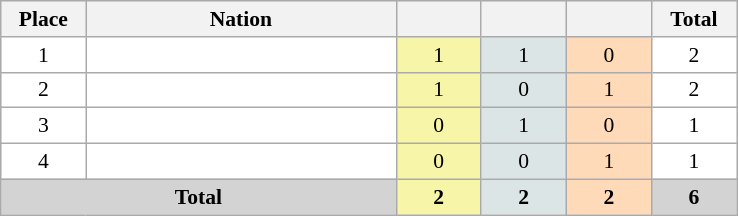<table class=wikitable style="border:1px solid #AAAAAA;font-size:90%">
<tr bgcolor="#EFEFEF">
<th width=50>Place</th>
<th width=200>Nation</th>
<th width=50></th>
<th width=50></th>
<th width=50></th>
<th width=50>Total</th>
</tr>
<tr align="center" valign="top" bgcolor="#FFFFFF">
<td>1</td>
<td align="left"></td>
<td style="background:#F7F6A8;">1</td>
<td style="background:#DCE5E5;">1</td>
<td style="background:#FFDAB9;">0</td>
<td>2</td>
</tr>
<tr align="center" valign="top" bgcolor="#FFFFFF">
<td>2</td>
<td align="left"></td>
<td style="background:#F7F6A8;">1</td>
<td style="background:#DCE5E5;">0</td>
<td style="background:#FFDAB9;">1</td>
<td>2</td>
</tr>
<tr align="center" valign="top" bgcolor="#FFFFFF">
<td>3</td>
<td align="left"></td>
<td style="background:#F7F6A8;">0</td>
<td style="background:#DCE5E5;">1</td>
<td style="background:#FFDAB9;">0</td>
<td>1</td>
</tr>
<tr align="center" valign="top" bgcolor="#FFFFFF">
<td>4</td>
<td align="left"></td>
<td style="background:#F7F6A8;">0</td>
<td style="background:#DCE5E5;">0</td>
<td style="background:#FFDAB9;">1</td>
<td>1</td>
</tr>
<tr align="center">
<td colspan="2" bgcolor=D3D3D3><strong>Total</strong></td>
<td style="background:#F7F6A8;"><strong>2</strong></td>
<td style="background:#DCE5E5;"><strong>2</strong></td>
<td style="background:#FFDAB9;"><strong>2</strong></td>
<td bgcolor=D3D3D3><strong>6</strong></td>
</tr>
</table>
